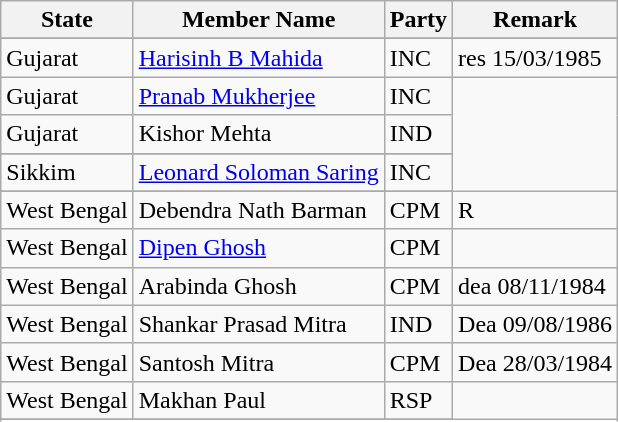<table class="wikitable sortable">
<tr>
<th>State</th>
<th>Member Name</th>
<th>Party</th>
<th>Remark</th>
</tr>
<tr>
</tr>
<tr>
<td>Gujarat</td>
<td><a href='#'>Harisinh B Mahida</a></td>
<td>INC</td>
<td>res 15/03/1985</td>
</tr>
<tr>
<td>Gujarat</td>
<td><a href='#'>Pranab Mukherjee</a></td>
<td>INC</td>
</tr>
<tr>
<td>Gujarat</td>
<td>Kishor Mehta</td>
<td>IND</td>
</tr>
<tr>
</tr>
<tr>
<td>Sikkim</td>
<td><a href='#'>Leonard Soloman Saring</a></td>
<td>INC</td>
</tr>
<tr>
</tr>
<tr>
<td>West Bengal</td>
<td>Debendra Nath Barman</td>
<td>CPM</td>
<td>R</td>
</tr>
<tr>
<td>West Bengal</td>
<td><a href='#'>Dipen Ghosh</a></td>
<td>CPM</td>
</tr>
<tr>
<td>West Bengal</td>
<td>Arabinda  Ghosh</td>
<td>CPM</td>
<td>dea 08/11/1984</td>
</tr>
<tr>
<td>West Bengal</td>
<td>Shankar Prasad Mitra</td>
<td>IND</td>
<td>Dea 09/08/1986</td>
</tr>
<tr>
<td>West Bengal</td>
<td>Santosh Mitra</td>
<td>CPM</td>
<td>Dea 28/03/1984</td>
</tr>
<tr>
<td>West Bengal</td>
<td>Makhan Paul</td>
<td>RSP</td>
</tr>
<tr>
</tr>
<tr>
</tr>
</table>
